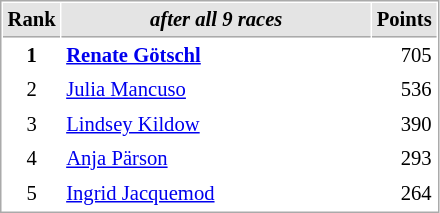<table cellspacing="1" cellpadding="3" style="border:1px solid #AAAAAA;font-size:86%">
<tr bgcolor="#E4E4E4">
<th style="border-bottom:1px solid #AAAAAA" width=10>Rank</th>
<th style="border-bottom:1px solid #AAAAAA" width=200><em>after all 9 races</em></th>
<th style="border-bottom:1px solid #AAAAAA" width=20>Points</th>
</tr>
<tr>
<td align="center"><strong>1</strong></td>
<td> <strong><a href='#'>Renate Götschl</a> </strong></td>
<td align="right">705</td>
</tr>
<tr>
<td align="center">2</td>
<td> <a href='#'>Julia Mancuso</a></td>
<td align="right">536</td>
</tr>
<tr>
<td align="center">3</td>
<td> <a href='#'>Lindsey Kildow</a></td>
<td align="right">390</td>
</tr>
<tr>
<td align="center">4</td>
<td> <a href='#'>Anja Pärson</a></td>
<td align="right">293</td>
</tr>
<tr>
<td align="center">5</td>
<td> <a href='#'>Ingrid Jacquemod</a></td>
<td align="right">264</td>
</tr>
</table>
